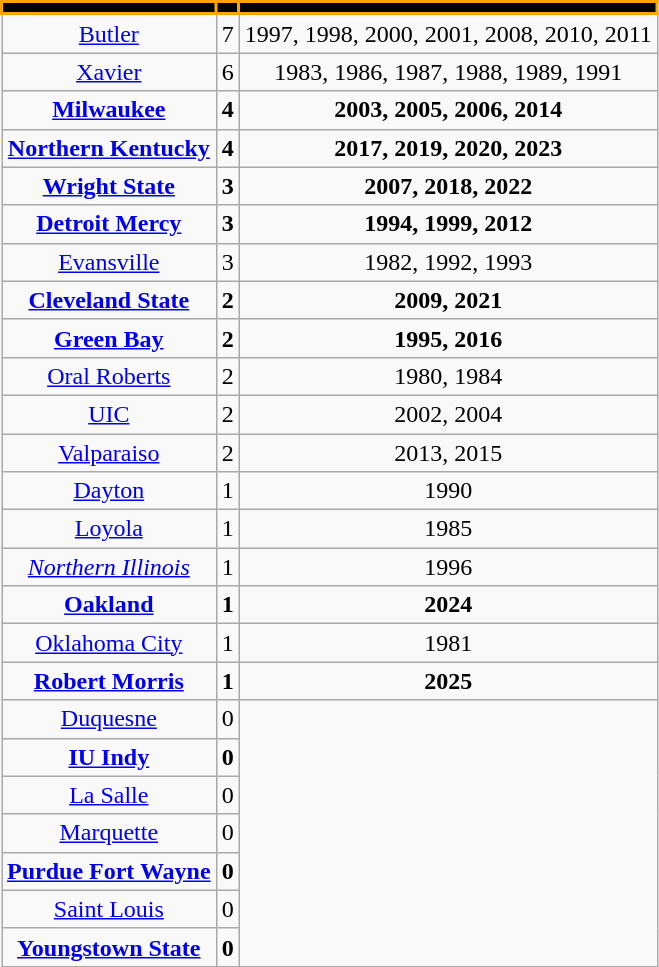<table class="wikitable sortable" style="text-align: center">
<tr bgcolor=black>
<td style="border:2px solid #FFA500"></td>
<td style="border:2px solid #FFA500"></td>
<td style="border:2px solid #FFA500"></td>
</tr>
<tr>
<td><a href='#'>Butler</a></td>
<td align=center>7</td>
<td>1997, 1998, 2000, 2001, 2008, 2010, 2011</td>
</tr>
<tr>
<td><a href='#'>Xavier</a></td>
<td align=center>6</td>
<td>1983, 1986, 1987, 1988, 1989, 1991</td>
</tr>
<tr>
<td><strong><a href='#'>Milwaukee</a></strong></td>
<td align=center><strong>4</strong></td>
<td><strong>2003, 2005, 2006, 2014</strong></td>
</tr>
<tr>
<td><strong><a href='#'>Northern Kentucky</a></strong></td>
<td align=center><strong>4</strong></td>
<td><strong>2017, 2019, 2020, 2023</strong></td>
</tr>
<tr>
<td><strong><a href='#'>Wright State</a></strong></td>
<td align=center><strong>3</strong></td>
<td><strong>2007, 2018, 2022</strong></td>
</tr>
<tr>
<td><strong><a href='#'>Detroit Mercy</a></strong></td>
<td align=center><strong>3</strong></td>
<td><strong>1994, 1999, 2012</strong></td>
</tr>
<tr>
<td><a href='#'>Evansville</a></td>
<td align=center>3</td>
<td>1982, 1992, 1993</td>
</tr>
<tr>
<td><strong><a href='#'>Cleveland State</a></strong></td>
<td align=center><strong>2</strong></td>
<td><strong>2009, 2021</strong></td>
</tr>
<tr>
<td><strong><a href='#'>Green Bay</a></strong></td>
<td align="center"><strong>2</strong></td>
<td><strong>1995, 2016</strong></td>
</tr>
<tr>
<td><a href='#'>Oral Roberts</a></td>
<td align="center">2</td>
<td>1980, 1984</td>
</tr>
<tr>
<td><a href='#'>UIC</a></td>
<td align=center>2</td>
<td>2002, 2004</td>
</tr>
<tr>
<td><a href='#'>Valparaiso</a></td>
<td align=center>2</td>
<td>2013, 2015</td>
</tr>
<tr>
<td><a href='#'>Dayton</a></td>
<td align=center>1</td>
<td>1990</td>
</tr>
<tr>
<td><a href='#'>Loyola</a></td>
<td align=center>1</td>
<td>1985</td>
</tr>
<tr>
<td><em><a href='#'>Northern Illinois</a></em></td>
<td align=center>1</td>
<td>1996</td>
</tr>
<tr>
<td><strong><a href='#'>Oakland</a></strong></td>
<td align=center><strong>1</strong></td>
<td><strong>2024</strong></td>
</tr>
<tr>
<td><a href='#'>Oklahoma City</a></td>
<td align=center>1</td>
<td>1981</td>
</tr>
<tr>
<td><strong><a href='#'>Robert Morris</a></strong></td>
<td align=center><strong>1</strong></td>
<td><strong>2025</strong></td>
</tr>
<tr>
<td><a href='#'>Duquesne</a></td>
<td align=center>0</td>
</tr>
<tr>
<td><strong><a href='#'>IU Indy</a></strong></td>
<td align=center><strong>0</strong></td>
</tr>
<tr>
<td><a href='#'>La Salle</a></td>
<td align=center>0</td>
</tr>
<tr>
<td><a href='#'>Marquette</a></td>
<td align=center>0</td>
</tr>
<tr>
<td><strong><a href='#'>Purdue Fort Wayne</a></strong></td>
<td align=center><strong>0</strong></td>
</tr>
<tr>
<td><a href='#'>Saint Louis</a></td>
<td align=center>0</td>
</tr>
<tr>
<td><strong><a href='#'>Youngstown State</a></strong></td>
<td align=center><strong>0</strong></td>
</tr>
</table>
